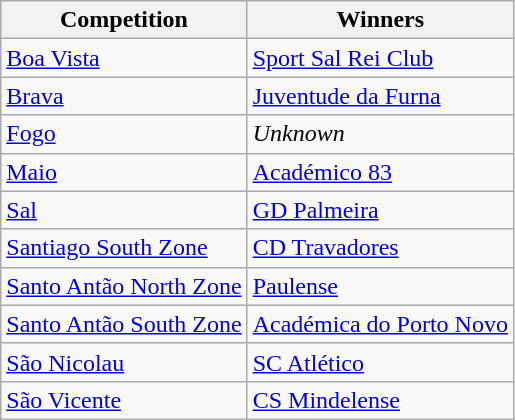<table class="wikitable">
<tr>
<th>Competition</th>
<th>Winners</th>
</tr>
<tr>
<td><a href='#'>Boa Vista</a></td>
<td><a href='#'>Sport Sal Rei Club</a></td>
</tr>
<tr>
<td><a href='#'>Brava</a></td>
<td><a href='#'>Juventude da Furna</a></td>
</tr>
<tr>
<td><a href='#'>Fogo</a></td>
<td><em>Unknown</em></td>
</tr>
<tr>
<td><a href='#'>Maio</a></td>
<td><a href='#'>Académico 83</a></td>
</tr>
<tr>
<td><a href='#'>Sal</a></td>
<td><a href='#'>GD Palmeira</a></td>
</tr>
<tr>
<td><a href='#'>Santiago South Zone</a></td>
<td><a href='#'>CD Travadores</a></td>
</tr>
<tr>
<td><a href='#'>Santo Antão North Zone</a></td>
<td><a href='#'>Paulense</a></td>
</tr>
<tr>
<td><a href='#'>Santo Antão South Zone</a></td>
<td><a href='#'>Académica do Porto Novo</a></td>
</tr>
<tr>
<td><a href='#'>São Nicolau</a></td>
<td><a href='#'>SC Atlético</a></td>
</tr>
<tr>
<td><a href='#'>São Vicente</a></td>
<td><a href='#'>CS Mindelense</a></td>
</tr>
</table>
